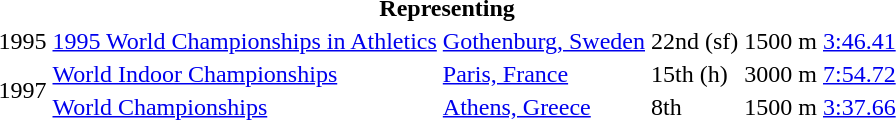<table>
<tr>
<th colspan="6">Representing </th>
</tr>
<tr>
<td>1995</td>
<td><a href='#'>1995 World Championships in Athletics</a></td>
<td><a href='#'>Gothenburg, Sweden</a></td>
<td>22nd (sf)</td>
<td>1500 m</td>
<td><a href='#'>3:46.41</a></td>
</tr>
<tr>
<td rowspan=2>1997</td>
<td><a href='#'>World Indoor Championships</a></td>
<td><a href='#'>Paris, France</a></td>
<td>15th (h)</td>
<td>3000 m</td>
<td><a href='#'>7:54.72</a></td>
</tr>
<tr>
<td><a href='#'>World Championships</a></td>
<td><a href='#'>Athens, Greece</a></td>
<td>8th</td>
<td>1500 m</td>
<td><a href='#'>3:37.66</a></td>
</tr>
</table>
